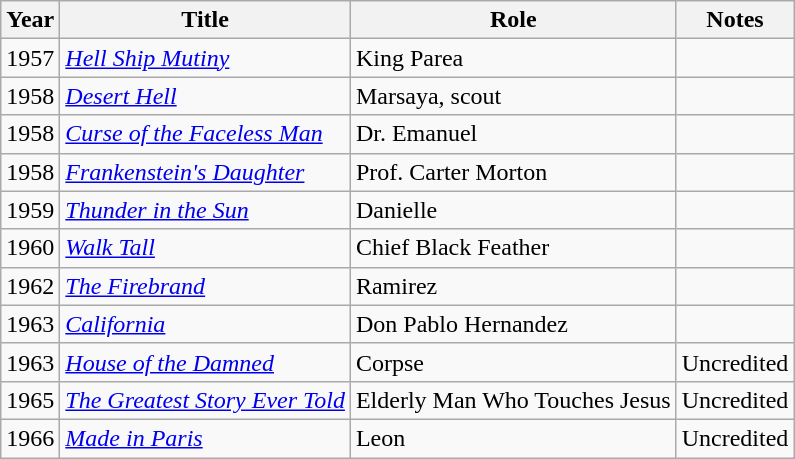<table class="wikitable">
<tr>
<th>Year</th>
<th>Title</th>
<th>Role</th>
<th>Notes</th>
</tr>
<tr>
<td>1957</td>
<td><em><a href='#'>Hell Ship Mutiny</a></em></td>
<td>King Parea</td>
<td></td>
</tr>
<tr>
<td>1958</td>
<td><em><a href='#'>Desert Hell</a></em></td>
<td>Marsaya, scout</td>
<td></td>
</tr>
<tr>
<td>1958</td>
<td><em><a href='#'>Curse of the Faceless Man</a></em></td>
<td>Dr. Emanuel</td>
<td></td>
</tr>
<tr>
<td>1958</td>
<td><em><a href='#'>Frankenstein's Daughter</a></em></td>
<td>Prof. Carter Morton</td>
<td></td>
</tr>
<tr>
<td>1959</td>
<td><em><a href='#'>Thunder in the Sun</a></em></td>
<td>Danielle</td>
<td></td>
</tr>
<tr>
<td>1960</td>
<td><em><a href='#'>Walk Tall</a></em></td>
<td>Chief Black Feather</td>
<td></td>
</tr>
<tr>
<td>1962</td>
<td><em><a href='#'>The Firebrand</a></em></td>
<td>Ramirez</td>
<td></td>
</tr>
<tr>
<td>1963</td>
<td><em><a href='#'>California</a></em></td>
<td>Don Pablo Hernandez</td>
<td></td>
</tr>
<tr>
<td>1963</td>
<td><em><a href='#'>House of the Damned</a></em></td>
<td>Corpse</td>
<td>Uncredited</td>
</tr>
<tr>
<td>1965</td>
<td><em><a href='#'>The Greatest Story Ever Told</a></em></td>
<td>Elderly Man Who Touches Jesus</td>
<td>Uncredited</td>
</tr>
<tr>
<td>1966</td>
<td><em><a href='#'>Made in Paris</a></em></td>
<td>Leon</td>
<td>Uncredited</td>
</tr>
</table>
